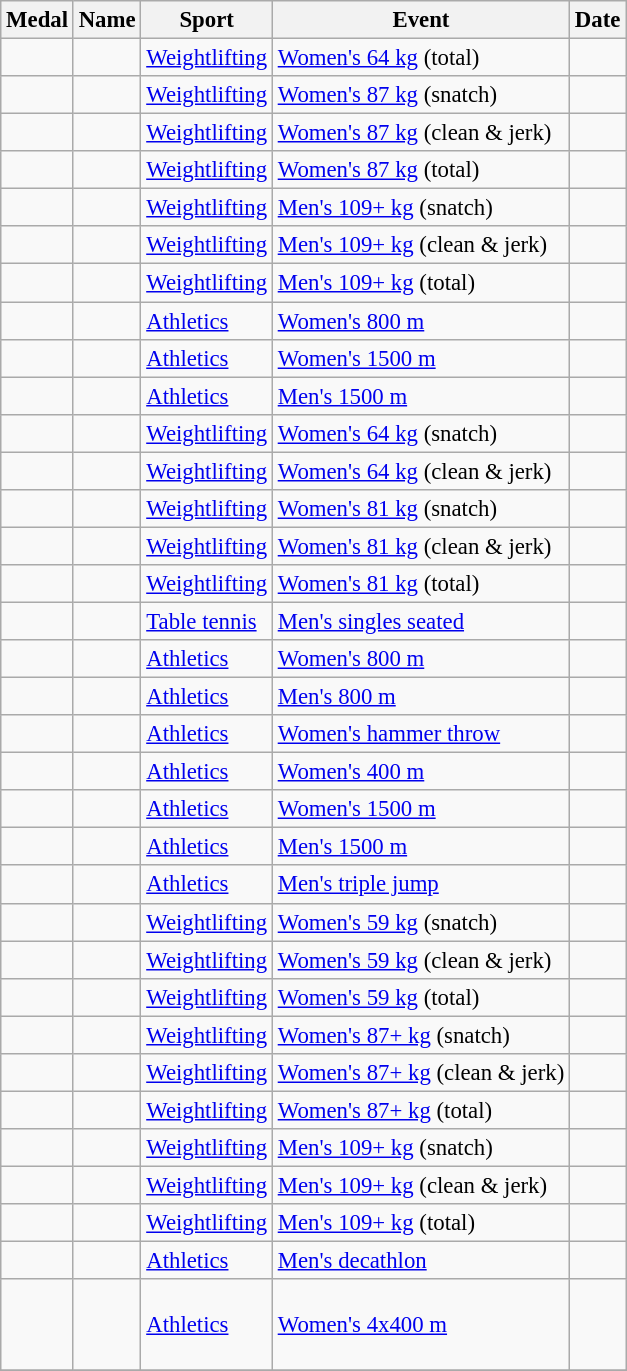<table class="wikitable sortable" style="font-size: 95%;">
<tr>
<th>Medal</th>
<th>Name</th>
<th>Sport</th>
<th>Event</th>
<th>Date</th>
</tr>
<tr>
<td></td>
<td></td>
<td><a href='#'>Weightlifting</a></td>
<td><a href='#'>Women's 64 kg</a> (total)</td>
<td></td>
</tr>
<tr>
<td></td>
<td></td>
<td><a href='#'>Weightlifting</a></td>
<td><a href='#'>Women's 87 kg</a> (snatch)</td>
<td></td>
</tr>
<tr>
<td></td>
<td></td>
<td><a href='#'>Weightlifting</a></td>
<td><a href='#'>Women's 87 kg</a> (clean & jerk)</td>
<td></td>
</tr>
<tr>
<td></td>
<td></td>
<td><a href='#'>Weightlifting</a></td>
<td><a href='#'>Women's 87 kg</a> (total)</td>
<td></td>
</tr>
<tr>
<td></td>
<td></td>
<td><a href='#'>Weightlifting</a></td>
<td><a href='#'>Men's 109+ kg</a> (snatch)</td>
<td></td>
</tr>
<tr>
<td></td>
<td></td>
<td><a href='#'>Weightlifting</a></td>
<td><a href='#'>Men's 109+ kg</a> (clean & jerk)</td>
<td></td>
</tr>
<tr>
<td></td>
<td></td>
<td><a href='#'>Weightlifting</a></td>
<td><a href='#'>Men's 109+ kg</a> (total)</td>
<td></td>
</tr>
<tr>
<td></td>
<td></td>
<td><a href='#'>Athletics</a></td>
<td><a href='#'>Women's 800 m</a></td>
<td></td>
</tr>
<tr>
<td></td>
<td></td>
<td><a href='#'>Athletics</a></td>
<td><a href='#'>Women's 1500 m</a></td>
<td></td>
</tr>
<tr>
<td></td>
<td></td>
<td><a href='#'>Athletics</a></td>
<td><a href='#'>Men's 1500 m</a></td>
<td></td>
</tr>
<tr>
<td></td>
<td></td>
<td><a href='#'>Weightlifting</a></td>
<td><a href='#'>Women's 64 kg</a> (snatch)</td>
<td></td>
</tr>
<tr>
<td></td>
<td></td>
<td><a href='#'>Weightlifting</a></td>
<td><a href='#'>Women's 64 kg</a> (clean & jerk)</td>
<td></td>
</tr>
<tr>
<td></td>
<td></td>
<td><a href='#'>Weightlifting</a></td>
<td><a href='#'>Women's 81 kg</a> (snatch)</td>
<td></td>
</tr>
<tr>
<td></td>
<td></td>
<td><a href='#'>Weightlifting</a></td>
<td><a href='#'>Women's 81 kg</a> (clean & jerk)</td>
<td></td>
</tr>
<tr>
<td></td>
<td></td>
<td><a href='#'>Weightlifting</a></td>
<td><a href='#'>Women's 81 kg</a> (total)</td>
<td></td>
</tr>
<tr>
<td></td>
<td></td>
<td><a href='#'>Table tennis</a></td>
<td><a href='#'>Men's singles seated</a></td>
<td></td>
</tr>
<tr>
<td></td>
<td></td>
<td><a href='#'>Athletics</a></td>
<td><a href='#'>Women's 800 m</a></td>
<td></td>
</tr>
<tr>
<td></td>
<td></td>
<td><a href='#'>Athletics</a></td>
<td><a href='#'>Men's 800 m</a></td>
<td></td>
</tr>
<tr>
<td></td>
<td></td>
<td><a href='#'>Athletics</a></td>
<td><a href='#'>Women's hammer throw</a></td>
<td></td>
</tr>
<tr>
<td></td>
<td></td>
<td><a href='#'>Athletics</a></td>
<td><a href='#'>Women's 400 m</a></td>
<td></td>
</tr>
<tr>
<td></td>
<td></td>
<td><a href='#'>Athletics</a></td>
<td><a href='#'>Women's 1500 m</a></td>
<td></td>
</tr>
<tr>
<td></td>
<td></td>
<td><a href='#'>Athletics</a></td>
<td><a href='#'>Men's 1500 m</a></td>
<td></td>
</tr>
<tr>
<td></td>
<td></td>
<td><a href='#'>Athletics</a></td>
<td><a href='#'>Men's triple jump</a></td>
<td></td>
</tr>
<tr>
<td></td>
<td></td>
<td><a href='#'>Weightlifting</a></td>
<td><a href='#'>Women's 59 kg</a> (snatch)</td>
<td></td>
</tr>
<tr>
<td></td>
<td></td>
<td><a href='#'>Weightlifting</a></td>
<td><a href='#'>Women's 59 kg</a> (clean & jerk)</td>
<td></td>
</tr>
<tr>
<td></td>
<td></td>
<td><a href='#'>Weightlifting</a></td>
<td><a href='#'>Women's 59 kg</a> (total)</td>
<td></td>
</tr>
<tr>
<td></td>
<td></td>
<td><a href='#'>Weightlifting</a></td>
<td><a href='#'>Women's 87+ kg</a> (snatch)</td>
<td></td>
</tr>
<tr>
<td></td>
<td></td>
<td><a href='#'>Weightlifting</a></td>
<td><a href='#'>Women's 87+ kg</a> (clean & jerk)</td>
<td></td>
</tr>
<tr>
<td></td>
<td></td>
<td><a href='#'>Weightlifting</a></td>
<td><a href='#'>Women's 87+ kg</a> (total)</td>
<td></td>
</tr>
<tr>
<td></td>
<td></td>
<td><a href='#'>Weightlifting</a></td>
<td><a href='#'>Men's 109+ kg</a> (snatch)</td>
<td></td>
</tr>
<tr>
<td></td>
<td></td>
<td><a href='#'>Weightlifting</a></td>
<td><a href='#'>Men's 109+ kg</a> (clean & jerk)</td>
<td></td>
</tr>
<tr>
<td></td>
<td></td>
<td><a href='#'>Weightlifting</a></td>
<td><a href='#'>Men's 109+ kg</a> (total)</td>
<td></td>
</tr>
<tr>
<td></td>
<td></td>
<td><a href='#'>Athletics</a></td>
<td><a href='#'>Men's decathlon</a></td>
<td></td>
</tr>
<tr>
<td></td>
<td><br><br><br></td>
<td><a href='#'>Athletics</a></td>
<td><a href='#'>Women's 4x400 m</a></td>
<td></td>
</tr>
<tr>
</tr>
</table>
